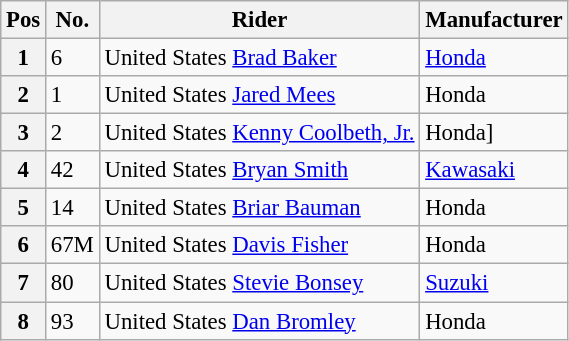<table class="wikitable" style="font-size:95%">
<tr>
<th>Pos</th>
<th>No.</th>
<th>Rider</th>
<th>Manufacturer</th>
</tr>
<tr>
<th>1</th>
<td>6</td>
<td>United States <a href='#'>Brad Baker</a></td>
<td><a href='#'>Honda</a></td>
</tr>
<tr>
<th>2</th>
<td>1</td>
<td>United States <a href='#'>Jared Mees</a></td>
<td>Honda</td>
</tr>
<tr>
<th>3</th>
<td>2</td>
<td>United States <a href='#'>Kenny Coolbeth, Jr.</a></td>
<td>Honda]</td>
</tr>
<tr>
<th>4</th>
<td>42</td>
<td>United States <a href='#'>Bryan Smith</a></td>
<td><a href='#'>Kawasaki</a></td>
</tr>
<tr>
<th>5</th>
<td>14</td>
<td>United States <a href='#'>Briar Bauman</a></td>
<td>Honda</td>
</tr>
<tr>
<th>6</th>
<td>67M</td>
<td>United States <a href='#'>Davis Fisher</a></td>
<td>Honda</td>
</tr>
<tr>
<th>7</th>
<td>80</td>
<td>United States <a href='#'>Stevie Bonsey</a></td>
<td><a href='#'>Suzuki</a></td>
</tr>
<tr>
<th>8</th>
<td>93</td>
<td>United States <a href='#'>Dan Bromley</a></td>
<td>Honda</td>
</tr>
</table>
